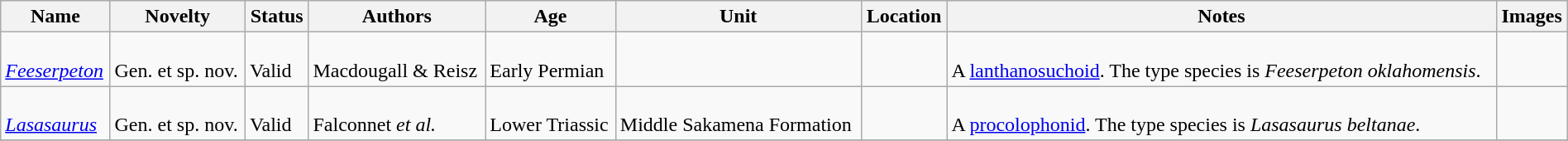<table class="wikitable sortable" align="center" width="100%">
<tr>
<th>Name</th>
<th>Novelty</th>
<th>Status</th>
<th>Authors</th>
<th>Age</th>
<th>Unit</th>
<th>Location</th>
<th>Notes</th>
<th>Images</th>
</tr>
<tr>
<td><br><em><a href='#'>Feeserpeton</a></em></td>
<td><br>Gen. et sp. nov.</td>
<td><br>Valid</td>
<td><br>Macdougall & Reisz</td>
<td><br>Early Permian</td>
<td></td>
<td><br></td>
<td><br>A <a href='#'>lanthanosuchoid</a>. The type species is <em>Feeserpeton oklahomensis</em>.</td>
<td></td>
</tr>
<tr>
<td><br><em><a href='#'>Lasasaurus</a></em></td>
<td><br>Gen. et sp. nov.</td>
<td><br>Valid</td>
<td><br>Falconnet <em>et al.</em></td>
<td><br>Lower Triassic</td>
<td><br>Middle Sakamena Formation</td>
<td><br></td>
<td><br>A <a href='#'>procolophonid</a>. The type species is <em>Lasasaurus beltanae</em>.</td>
<td></td>
</tr>
<tr>
</tr>
</table>
